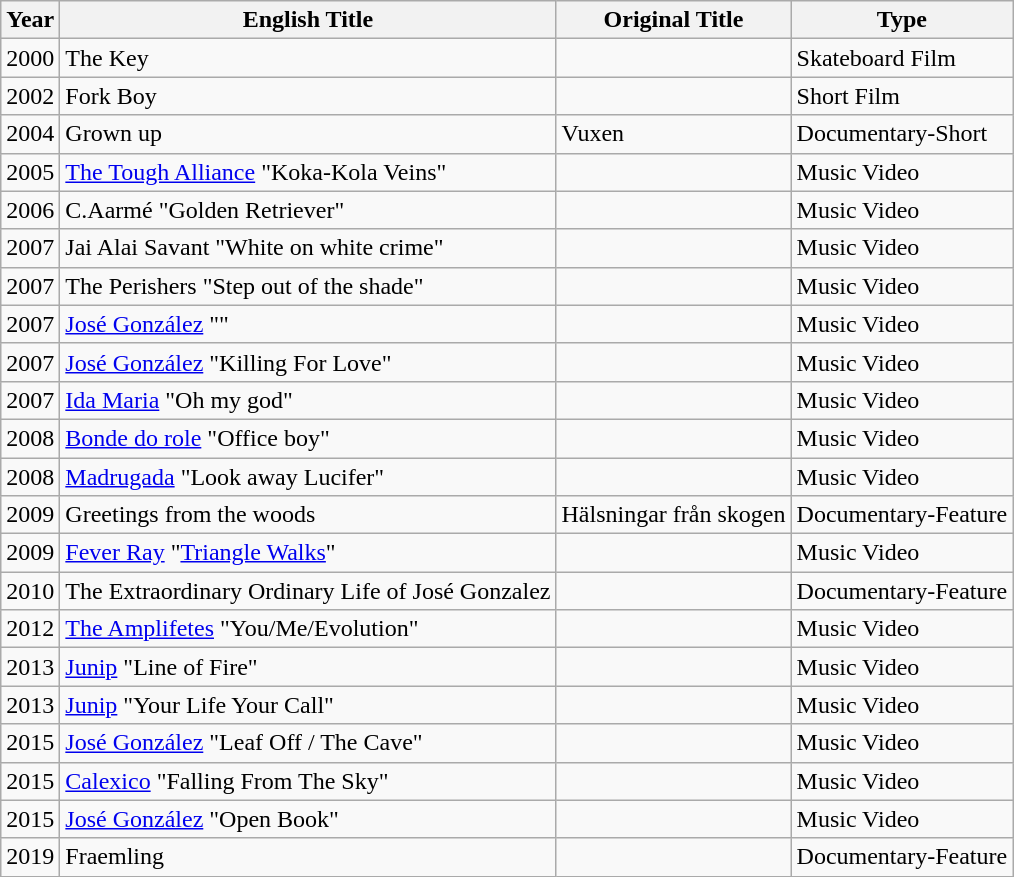<table class="wikitable">
<tr>
<th>Year</th>
<th>English Title</th>
<th>Original Title</th>
<th>Type</th>
</tr>
<tr>
<td>2000</td>
<td>The Key</td>
<td></td>
<td>Skateboard Film</td>
</tr>
<tr>
<td>2002</td>
<td>Fork Boy</td>
<td></td>
<td>Short Film</td>
</tr>
<tr>
<td>2004</td>
<td>Grown up</td>
<td>Vuxen</td>
<td>Documentary-Short</td>
</tr>
<tr>
<td>2005</td>
<td><a href='#'>The Tough Alliance</a> "Koka-Kola Veins"</td>
<td></td>
<td>Music Video</td>
</tr>
<tr>
<td>2006</td>
<td>C.Aarmé "Golden Retriever"</td>
<td></td>
<td>Music Video</td>
</tr>
<tr>
<td>2007</td>
<td>Jai Alai Savant "White on white crime"</td>
<td></td>
<td>Music Video</td>
</tr>
<tr>
<td>2007</td>
<td>The Perishers "Step out of the shade"</td>
<td></td>
<td>Music Video</td>
</tr>
<tr>
<td>2007</td>
<td><a href='#'>José González</a> ""</td>
<td></td>
<td>Music Video</td>
</tr>
<tr>
<td>2007</td>
<td><a href='#'>José González</a> "Killing For Love"</td>
<td></td>
<td>Music Video</td>
</tr>
<tr>
<td>2007</td>
<td><a href='#'>Ida Maria</a> "Oh my god"</td>
<td></td>
<td>Music Video</td>
</tr>
<tr>
<td>2008</td>
<td><a href='#'>Bonde do role</a> "Office boy"</td>
<td></td>
<td>Music Video</td>
</tr>
<tr>
<td>2008</td>
<td><a href='#'>Madrugada</a> "Look away Lucifer"</td>
<td></td>
<td>Music Video</td>
</tr>
<tr>
<td>2009</td>
<td>Greetings from the woods</td>
<td>Hälsningar från skogen</td>
<td>Documentary-Feature</td>
</tr>
<tr>
<td>2009</td>
<td><a href='#'>Fever Ray</a> "<a href='#'>Triangle Walks</a>"</td>
<td></td>
<td>Music Video</td>
</tr>
<tr>
<td>2010</td>
<td>The Extraordinary Ordinary Life of José Gonzalez</td>
<td></td>
<td>Documentary-Feature</td>
</tr>
<tr>
<td>2012</td>
<td><a href='#'>The Amplifetes</a> "You/Me/Evolution"</td>
<td></td>
<td>Music Video</td>
</tr>
<tr>
<td>2013</td>
<td><a href='#'>Junip</a> "Line of Fire"</td>
<td></td>
<td>Music Video</td>
</tr>
<tr>
<td>2013</td>
<td><a href='#'>Junip</a> "Your Life Your Call"</td>
<td></td>
<td>Music Video</td>
</tr>
<tr>
<td>2015</td>
<td><a href='#'>José González</a> "Leaf Off / The Cave"</td>
<td></td>
<td>Music Video</td>
</tr>
<tr>
<td>2015</td>
<td><a href='#'>Calexico</a> "Falling From The Sky"</td>
<td></td>
<td>Music Video</td>
</tr>
<tr>
<td>2015</td>
<td><a href='#'>José González</a> "Open Book"</td>
<td></td>
<td>Music Video</td>
</tr>
<tr>
<td>2019</td>
<td>Fraemling</td>
<td></td>
<td>Documentary-Feature</td>
</tr>
</table>
